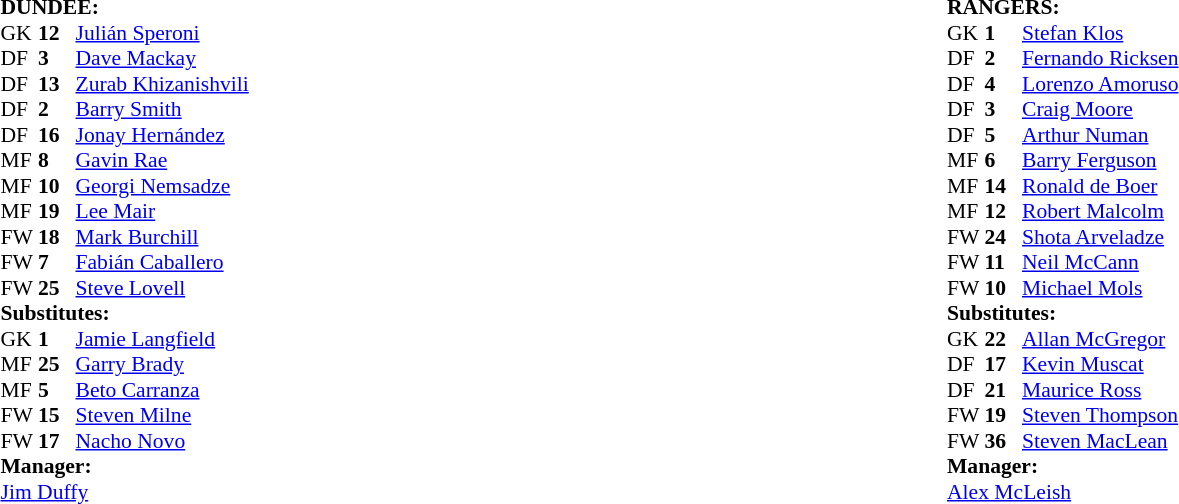<table width="100%">
<tr>
<td valign="top" width="50%"><br><table style="font-size: 90%" cellspacing="0" cellpadding="0">
<tr>
<td colspan="4"><strong>DUNDEE:</strong></td>
</tr>
<tr>
<th width="25"></th>
<th width="25"></th>
</tr>
<tr>
<td>GK</td>
<td><strong>12</strong></td>
<td> <a href='#'>Julián Speroni</a></td>
</tr>
<tr>
<td>DF</td>
<td><strong>3</strong></td>
<td> <a href='#'>Dave Mackay</a></td>
<td></td>
<td></td>
</tr>
<tr>
<td>DF</td>
<td><strong>13</strong></td>
<td> <a href='#'>Zurab Khizanishvili</a></td>
</tr>
<tr>
<td>DF</td>
<td><strong>2</strong></td>
<td> <a href='#'>Barry Smith</a></td>
</tr>
<tr>
<td>DF</td>
<td><strong>16</strong></td>
<td> <a href='#'>Jonay Hernández</a></td>
</tr>
<tr>
<td>MF</td>
<td><strong>8</strong></td>
<td> <a href='#'>Gavin Rae</a></td>
<td></td>
<td></td>
</tr>
<tr>
<td>MF</td>
<td><strong>10</strong></td>
<td> <a href='#'>Georgi Nemsadze</a></td>
</tr>
<tr>
<td>MF</td>
<td><strong>19</strong></td>
<td> <a href='#'>Lee Mair</a></td>
</tr>
<tr>
<td>FW</td>
<td><strong>18</strong></td>
<td> <a href='#'>Mark Burchill</a></td>
<td></td>
<td></td>
</tr>
<tr>
<td>FW</td>
<td><strong>7</strong></td>
<td> <a href='#'>Fabián Caballero</a></td>
</tr>
<tr>
<td>FW</td>
<td><strong>25</strong></td>
<td> <a href='#'>Steve Lovell</a></td>
</tr>
<tr>
<td colspan=4><strong>Substitutes:</strong></td>
</tr>
<tr>
<td>GK</td>
<td><strong>1</strong></td>
<td> <a href='#'>Jamie Langfield</a></td>
</tr>
<tr>
<td>MF</td>
<td><strong>25 </strong></td>
<td> <a href='#'>Garry Brady</a></td>
<td></td>
<td></td>
</tr>
<tr>
<td>MF</td>
<td><strong>5 </strong></td>
<td> <a href='#'>Beto Carranza</a></td>
</tr>
<tr>
<td>FW</td>
<td><strong>15 </strong></td>
<td> <a href='#'>Steven Milne</a></td>
<td></td>
<td></td>
</tr>
<tr>
<td>FW</td>
<td><strong>17 </strong></td>
<td> <a href='#'>Nacho Novo</a></td>
<td></td>
<td></td>
</tr>
<tr>
<td colspan=4><strong>Manager:</strong></td>
</tr>
<tr>
<td colspan="4"> <a href='#'>Jim Duffy</a></td>
</tr>
</table>
</td>
<td valign="top" width="50%"><br><table style="font-size: 90%" cellspacing="0" cellpadding="0">
<tr>
<td colspan="4"><strong>RANGERS:</strong></td>
</tr>
<tr>
<th width="25"></th>
<th width="25"></th>
</tr>
<tr>
<td>GK</td>
<td><strong>1</strong></td>
<td> <a href='#'>Stefan Klos</a></td>
</tr>
<tr>
<td>DF</td>
<td><strong>2</strong></td>
<td> <a href='#'>Fernando Ricksen</a></td>
</tr>
<tr>
<td>DF</td>
<td><strong>4</strong></td>
<td> <a href='#'>Lorenzo Amoruso</a></td>
</tr>
<tr>
<td>DF</td>
<td><strong>3</strong></td>
<td> <a href='#'>Craig Moore</a></td>
</tr>
<tr>
<td>DF</td>
<td><strong>5</strong></td>
<td> <a href='#'>Arthur Numan</a></td>
<td></td>
<td></td>
</tr>
<tr>
<td>MF</td>
<td><strong>6</strong></td>
<td> <a href='#'>Barry Ferguson</a></td>
</tr>
<tr>
<td>MF</td>
<td><strong>14</strong></td>
<td> <a href='#'>Ronald de Boer</a></td>
</tr>
<tr>
<td>MF</td>
<td><strong>12</strong></td>
<td> <a href='#'>Robert Malcolm</a></td>
</tr>
<tr>
<td>FW</td>
<td><strong>24</strong></td>
<td> <a href='#'>Shota Arveladze</a></td>
<td></td>
<td></td>
</tr>
<tr>
<td>FW</td>
<td><strong>11</strong></td>
<td> <a href='#'>Neil McCann</a></td>
</tr>
<tr>
<td>FW</td>
<td><strong>10</strong></td>
<td> <a href='#'>Michael Mols</a></td>
<td></td>
<td></td>
</tr>
<tr>
<td colspan=4><strong>Substitutes:</strong></td>
</tr>
<tr>
<td>GK</td>
<td><strong>22</strong></td>
<td> <a href='#'>Allan McGregor</a></td>
</tr>
<tr>
<td>DF</td>
<td><strong>17</strong></td>
<td> <a href='#'>Kevin Muscat</a></td>
<td></td>
<td></td>
</tr>
<tr>
<td>DF</td>
<td><strong>21</strong></td>
<td> <a href='#'>Maurice Ross</a></td>
<td></td>
<td></td>
</tr>
<tr>
<td>FW</td>
<td><strong>19</strong></td>
<td> <a href='#'>Steven Thompson</a></td>
<td></td>
<td></td>
</tr>
<tr>
<td>FW</td>
<td><strong>36</strong></td>
<td> <a href='#'>Steven MacLean</a></td>
</tr>
<tr>
<td colspan=4><strong>Manager:</strong></td>
</tr>
<tr>
<td colspan="4"> <a href='#'>Alex McLeish</a></td>
</tr>
</table>
</td>
</tr>
</table>
